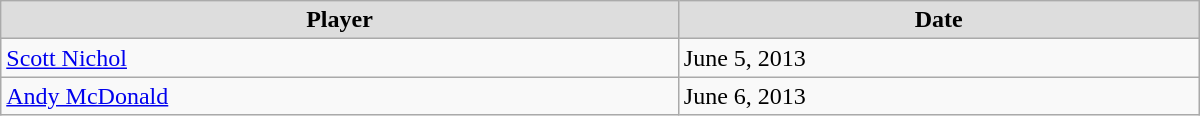<table class="wikitable" style="border-collapse: collapse; width: 50em; padding: 3;">
<tr align="center" bgcolor="#dddddd">
<td><strong>Player</strong></td>
<td><strong>Date</strong></td>
</tr>
<tr>
<td><a href='#'>Scott Nichol</a></td>
<td>June 5, 2013 </td>
</tr>
<tr>
<td><a href='#'>Andy McDonald</a></td>
<td>June 6, 2013 </td>
</tr>
</table>
